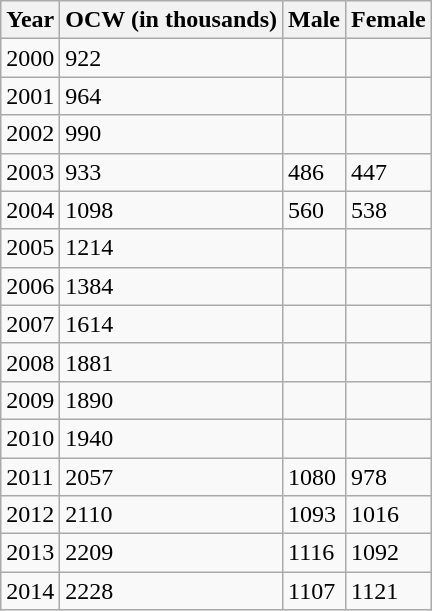<table class="wikitable">
<tr>
<th>Year</th>
<th>OCW (in thousands)</th>
<th>Male</th>
<th>Female</th>
</tr>
<tr>
<td>2000</td>
<td>922</td>
<td></td>
<td></td>
</tr>
<tr>
<td>2001</td>
<td>964</td>
<td></td>
<td></td>
</tr>
<tr>
<td>2002</td>
<td>990</td>
<td></td>
<td></td>
</tr>
<tr>
<td>2003</td>
<td>933</td>
<td>486</td>
<td>447</td>
</tr>
<tr>
<td>2004</td>
<td>1098</td>
<td>560</td>
<td>538</td>
</tr>
<tr>
<td>2005</td>
<td>1214</td>
<td></td>
<td></td>
</tr>
<tr>
<td>2006</td>
<td>1384</td>
<td></td>
<td></td>
</tr>
<tr>
<td>2007</td>
<td>1614</td>
<td></td>
<td></td>
</tr>
<tr>
<td>2008</td>
<td>1881</td>
<td></td>
<td></td>
</tr>
<tr>
<td>2009</td>
<td>1890</td>
<td></td>
<td></td>
</tr>
<tr>
<td>2010</td>
<td>1940</td>
<td></td>
<td></td>
</tr>
<tr>
<td>2011</td>
<td>2057</td>
<td>1080</td>
<td>978</td>
</tr>
<tr>
<td>2012</td>
<td>2110</td>
<td>1093</td>
<td>1016</td>
</tr>
<tr>
<td>2013</td>
<td>2209</td>
<td>1116</td>
<td>1092</td>
</tr>
<tr>
<td>2014</td>
<td>2228</td>
<td>1107</td>
<td>1121</td>
</tr>
</table>
